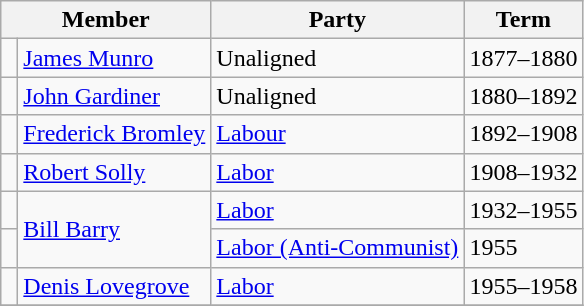<table class="wikitable">
<tr>
<th colspan="2">Member</th>
<th>Party</th>
<th>Term</th>
</tr>
<tr>
<td> </td>
<td><a href='#'>James Munro</a></td>
<td>Unaligned</td>
<td>1877–1880</td>
</tr>
<tr>
<td> </td>
<td><a href='#'>John Gardiner</a></td>
<td>Unaligned</td>
<td>1880–1892</td>
</tr>
<tr>
<td> </td>
<td><a href='#'>Frederick Bromley</a></td>
<td><a href='#'>Labour</a></td>
<td>1892–1908</td>
</tr>
<tr>
<td> </td>
<td><a href='#'>Robert Solly</a></td>
<td><a href='#'>Labor</a></td>
<td>1908–1932</td>
</tr>
<tr>
<td> </td>
<td rowspan=2><a href='#'>Bill Barry</a></td>
<td><a href='#'>Labor</a></td>
<td>1932–1955</td>
</tr>
<tr>
<td> </td>
<td><a href='#'>Labor (Anti-Communist)</a></td>
<td>1955</td>
</tr>
<tr>
<td> </td>
<td><a href='#'>Denis Lovegrove</a></td>
<td><a href='#'>Labor</a></td>
<td>1955–1958</td>
</tr>
<tr>
</tr>
</table>
